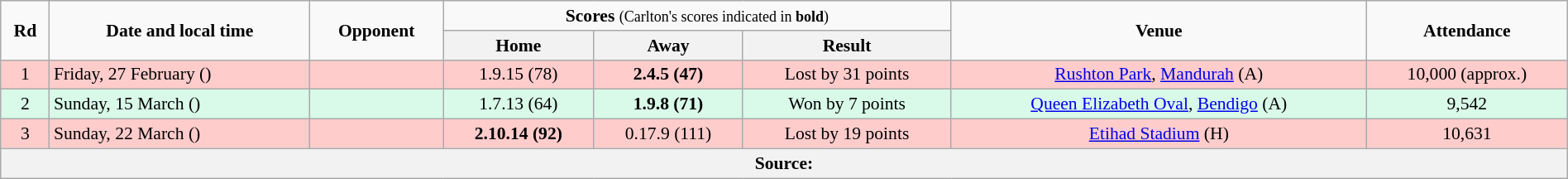<table class="wikitable" style="font-size:90%; text-align:center; width: 100%; margin-left: auto; margin-right: auto;">
<tr>
<td rowspan=2><strong>Rd</strong></td>
<td rowspan=2><strong>Date and local time</strong></td>
<td rowspan=2><strong>Opponent</strong></td>
<td colspan=3><strong>Scores</strong> <small>(Carlton's scores indicated in <strong>bold</strong>)</small></td>
<td rowspan=2><strong>Venue</strong></td>
<td rowspan=2><strong>Attendance</strong></td>
</tr>
<tr>
<th>Home</th>
<th>Away</th>
<th>Result</th>
</tr>
<tr style="background:#fcc;">
<td>1</td>
<td align=left>Friday, 27 February ()</td>
<td align=left></td>
<td>1.9.15 (78)</td>
<td><strong>2.4.5 (47)</strong></td>
<td>Lost by 31 points</td>
<td><a href='#'>Rushton Park</a>, <a href='#'>Mandurah</a> (A)</td>
<td>10,000 (approx.)</td>
</tr>
<tr style="background:#d9f9e9;">
<td>2</td>
<td align=left>Sunday, 15 March ()</td>
<td align=left></td>
<td>1.7.13 (64)</td>
<td><strong>1.9.8 (71)</strong></td>
<td>Won by 7 points</td>
<td><a href='#'>Queen Elizabeth Oval</a>, <a href='#'>Bendigo</a> (A)</td>
<td>9,542</td>
</tr>
<tr style="background:#fcc;">
<td>3</td>
<td align=left>Sunday, 22 March ()</td>
<td align=left></td>
<td><strong>2.10.14 (92)</strong></td>
<td>0.17.9 (111)</td>
<td>Lost by 19 points</td>
<td><a href='#'>Etihad Stadium</a> (H)</td>
<td>10,631</td>
</tr>
<tr>
<th colspan=8>Source:</th>
</tr>
</table>
